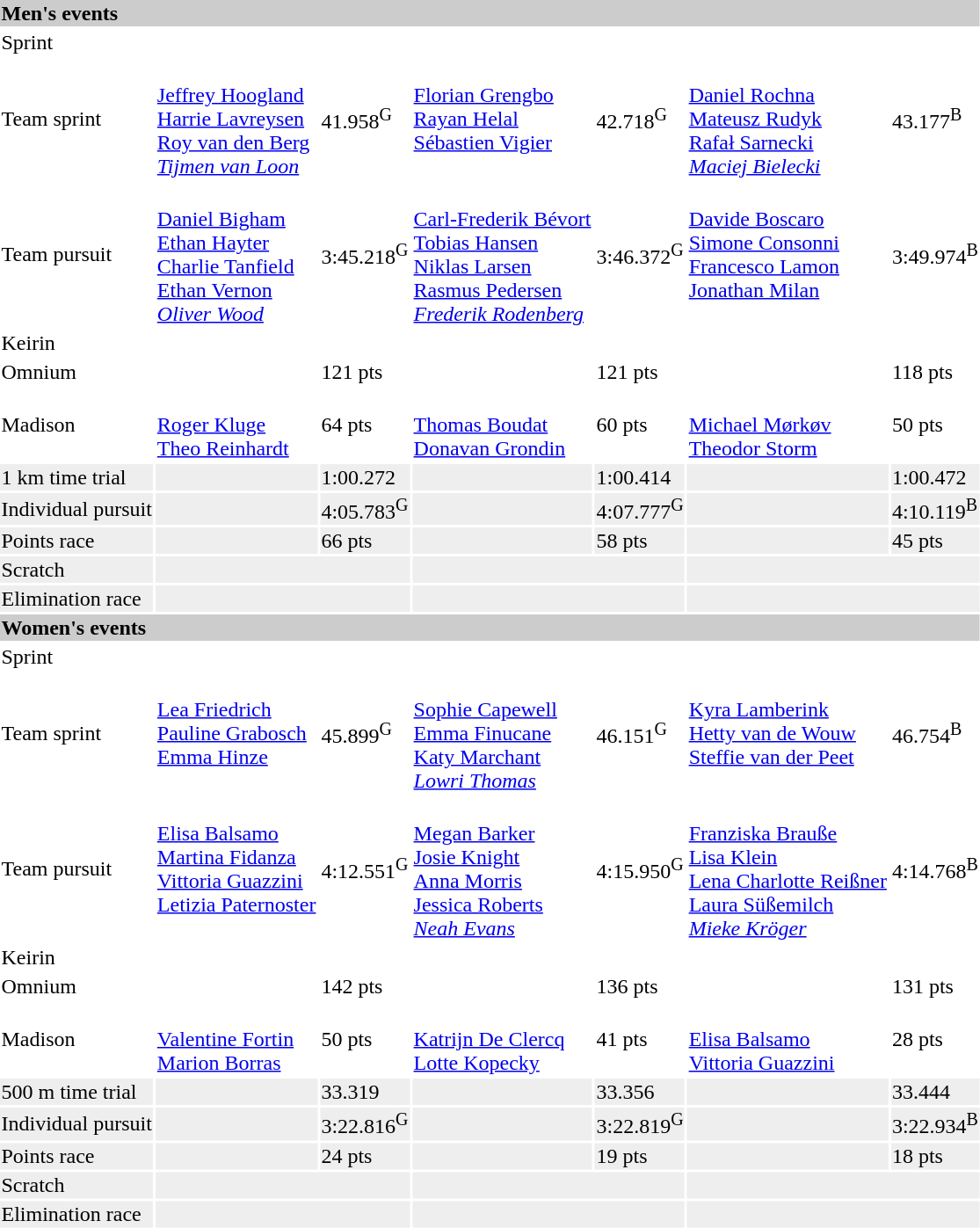<table>
<tr style="background:#ccc; width:100%;">
<td colspan=7><strong>Men's events</strong></td>
</tr>
<tr>
<td>Sprint<br></td>
<td colspan=2></td>
<td colspan=2></td>
<td colspan=2></td>
</tr>
<tr>
<td>Team sprint<br></td>
<td valign=top><br><a href='#'>Jeffrey Hoogland</a><br><a href='#'>Harrie Lavreysen</a><br><a href='#'>Roy van den Berg</a><br><em><a href='#'>Tijmen van Loon</a></em></td>
<td>41.958<sup>G</sup></td>
<td valign=top><br><a href='#'>Florian Grengbo</a><br><a href='#'>Rayan Helal</a><br><a href='#'>Sébastien Vigier</a></td>
<td>42.718<sup>G</sup></td>
<td valign=top><br><a href='#'>Daniel Rochna</a><br><a href='#'>Mateusz Rudyk</a><br><a href='#'>Rafał Sarnecki</a><br><em><a href='#'>Maciej Bielecki</a></em></td>
<td>43.177<sup>B</sup></td>
</tr>
<tr>
<td>Team pursuit<br></td>
<td valign=top><br><a href='#'>Daniel Bigham</a><br><a href='#'>Ethan Hayter</a><br><a href='#'>Charlie Tanfield</a><br><a href='#'>Ethan Vernon</a><br><em><a href='#'>Oliver Wood</a></em></td>
<td>3:45.218<sup>G</sup></td>
<td valign=top><br><a href='#'>Carl-Frederik Bévort</a><br><a href='#'>Tobias Hansen</a><br><a href='#'>Niklas Larsen</a><br><a href='#'>Rasmus Pedersen</a><br><em><a href='#'>Frederik Rodenberg</a></em></td>
<td>3:46.372<sup>G</sup></td>
<td valign=top><br><a href='#'>Davide Boscaro</a><br><a href='#'>Simone Consonni</a><br><a href='#'>Francesco Lamon</a><br><a href='#'>Jonathan Milan</a></td>
<td>3:49.974<sup>B</sup></td>
</tr>
<tr>
<td>Keirin<br></td>
<td colspan=2></td>
<td colspan=2></td>
<td colspan=2></td>
</tr>
<tr>
<td>Omnium<br></td>
<td></td>
<td>121 pts</td>
<td></td>
<td>121 pts</td>
<td></td>
<td>118 pts</td>
</tr>
<tr>
<td>Madison<br></td>
<td><br><a href='#'>Roger Kluge</a><br><a href='#'>Theo Reinhardt</a></td>
<td>64 pts</td>
<td><br><a href='#'>Thomas Boudat</a><br><a href='#'>Donavan Grondin</a></td>
<td>60 pts</td>
<td><br><a href='#'>Michael Mørkøv</a><br><a href='#'>Theodor Storm</a></td>
<td>50 pts</td>
</tr>
<tr style="background:#eee">
<td>1 km time trial<br></td>
<td></td>
<td>1:00.272</td>
<td></td>
<td>1:00.414</td>
<td></td>
<td>1:00.472</td>
</tr>
<tr style="background:#eee">
<td>Individual pursuit<br></td>
<td></td>
<td>4:05.783<sup>G</sup></td>
<td></td>
<td>4:07.777<sup>G</sup></td>
<td></td>
<td>4:10.119<sup>B</sup></td>
</tr>
<tr style="background:#eee">
<td>Points race<br></td>
<td></td>
<td>66 pts</td>
<td></td>
<td>58 pts</td>
<td></td>
<td>45 pts</td>
</tr>
<tr style="background:#eee">
<td>Scratch<br></td>
<td colspan=2></td>
<td colspan=2></td>
<td colspan=2></td>
</tr>
<tr style="background:#eee">
<td>Elimination race<br></td>
<td colspan=2></td>
<td colspan=2></td>
<td colspan=2></td>
</tr>
<tr style="background:#ccc; width:100%;">
<td colspan=7><strong>Women's events</strong></td>
</tr>
<tr>
<td>Sprint<br></td>
<td colspan=2></td>
<td colspan=2></td>
<td colspan=2></td>
</tr>
<tr>
<td>Team sprint<br></td>
<td valign=top><br><a href='#'>Lea Friedrich</a><br><a href='#'>Pauline Grabosch</a><br><a href='#'>Emma Hinze</a></td>
<td>45.899<sup>G</sup></td>
<td valign=top><br><a href='#'>Sophie Capewell</a><br><a href='#'>Emma Finucane</a><br><a href='#'>Katy Marchant</a><br><em><a href='#'>Lowri Thomas</a></em></td>
<td>46.151<sup>G</sup></td>
<td valign=top><br><a href='#'>Kyra Lamberink</a><br><a href='#'>Hetty van de Wouw</a><br><a href='#'>Steffie van der Peet</a></td>
<td>46.754<sup>B</sup></td>
</tr>
<tr>
<td>Team pursuit<br></td>
<td valign=top><br><a href='#'>Elisa Balsamo</a><br><a href='#'>Martina Fidanza</a><br><a href='#'>Vittoria Guazzini</a><br><a href='#'>Letizia Paternoster</a></td>
<td>4:12.551<sup>G</sup></td>
<td valign=top><br><a href='#'>Megan Barker</a><br><a href='#'>Josie Knight</a><br><a href='#'>Anna Morris</a><br><a href='#'>Jessica Roberts</a><br><em><a href='#'>Neah Evans</a></em></td>
<td>4:15.950<sup>G</sup></td>
<td valign=top><br><a href='#'>Franziska Brauße</a><br><a href='#'>Lisa Klein</a><br><a href='#'>Lena Charlotte Reißner</a><br><a href='#'>Laura Süßemilch</a><br><em><a href='#'>Mieke Kröger</a></em></td>
<td>4:14.768<sup>B</sup></td>
</tr>
<tr>
<td>Keirin<br></td>
<td colspan=2></td>
<td colspan=2></td>
<td colspan=2></td>
</tr>
<tr>
<td>Omnium<br></td>
<td></td>
<td>142 pts</td>
<td></td>
<td>136 pts</td>
<td></td>
<td>131 pts</td>
</tr>
<tr>
<td>Madison<br></td>
<td><br><a href='#'>Valentine Fortin</a><br><a href='#'>Marion Borras</a></td>
<td>50 pts</td>
<td><br><a href='#'>Katrijn De Clercq</a><br><a href='#'>Lotte Kopecky</a></td>
<td>41 pts</td>
<td><br><a href='#'>Elisa Balsamo</a><br><a href='#'>Vittoria Guazzini</a></td>
<td>28 pts</td>
</tr>
<tr style="background:#eee">
<td>500 m time trial<br></td>
<td></td>
<td>33.319</td>
<td></td>
<td>33.356</td>
<td></td>
<td>33.444</td>
</tr>
<tr style="background:#eee">
<td>Individual pursuit<br></td>
<td></td>
<td>3:22.816<sup>G</sup></td>
<td></td>
<td>3:22.819<sup>G</sup></td>
<td></td>
<td>3:22.934<sup>B</sup></td>
</tr>
<tr style="background:#eee">
<td>Points race<br></td>
<td></td>
<td>24 pts</td>
<td></td>
<td>19 pts</td>
<td></td>
<td>18 pts</td>
</tr>
<tr style="background:#eee">
<td>Scratch<br></td>
<td colspan=2></td>
<td colspan=2></td>
<td colspan=2></td>
</tr>
<tr style="background:#eee">
<td>Elimination race<br></td>
<td colspan=2></td>
<td colspan=2></td>
<td colspan=2></td>
</tr>
</table>
